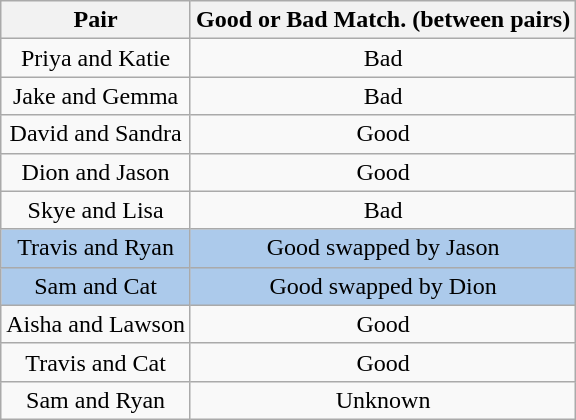<table class="wikitable plainrowheaders sortable" style="text-align:center;">
<tr>
<th scope="col">Pair</th>
<th scope="col">Good or Bad Match. (between pairs)</th>
</tr>
<tr>
<td>Priya and Katie</td>
<td><span>Bad</span></td>
</tr>
<tr>
<td>Jake and Gemma</td>
<td><span>Bad</span></td>
</tr>
<tr>
<td>David and Sandra</td>
<td><span>Good</span></td>
</tr>
<tr>
<td>Dion and Jason</td>
<td><span>Good</span></td>
</tr>
<tr>
<td>Skye and Lisa</td>
<td><span>Bad</span></td>
</tr>
<tr>
<td style="background:#accaeb;">Travis and Ryan</td>
<td style="background:#accaeb;"><span>Good</span> swapped by Jason</td>
</tr>
<tr Switched>
<td style="background:#accaeb;">Sam and Cat</td>
<td style="background:#accaeb;"><span>Good</span> swapped by Dion</td>
</tr>
<tr>
<td>Aisha and Lawson</td>
<td><span>Good</span></td>
</tr>
<tr>
<td>Travis and Cat</td>
<td><span>Good</span></td>
</tr>
<tr>
<td>Sam and Ryan</td>
<td>Unknown</td>
</tr>
</table>
